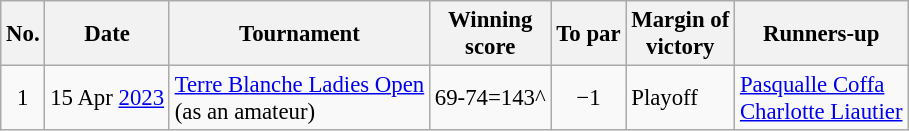<table class="wikitable" style="font-size:95%;">
<tr>
<th>No.</th>
<th>Date</th>
<th>Tournament</th>
<th>Winning<br>score</th>
<th>To par</th>
<th>Margin of<br>victory</th>
<th>Runners-up</th>
</tr>
<tr>
<td align=center>1</td>
<td align=right>15 Apr <a href='#'>2023</a></td>
<td><a href='#'>Terre Blanche Ladies Open</a><br>(as an amateur)</td>
<td align=right>69-74=143^</td>
<td align=center>−1</td>
<td>Playoff</td>
<td> <a href='#'>Pasqualle Coffa</a> <br>  <a href='#'>Charlotte Liautier</a></td>
</tr>
</table>
